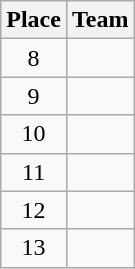<table class="wikitable" style="text-align:center; padding-bottom:0;">
<tr>
<th>Place</th>
<th style="text-align:left;">Team</th>
</tr>
<tr>
<td>8</td>
<td align=left></td>
</tr>
<tr>
<td>9</td>
<td align=left></td>
</tr>
<tr>
<td>10</td>
<td align=left></td>
</tr>
<tr>
<td>11</td>
<td align=left></td>
</tr>
<tr>
<td>12</td>
<td align=left></td>
</tr>
<tr>
<td>13</td>
<td align=left></td>
</tr>
</table>
